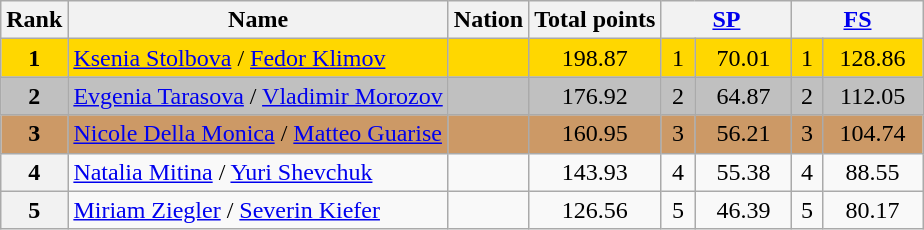<table class="wikitable sortable">
<tr>
<th>Rank</th>
<th>Name</th>
<th>Nation</th>
<th>Total points</th>
<th colspan="2" width="80px"><a href='#'>SP</a></th>
<th colspan="2" width="80px"><a href='#'>FS</a></th>
</tr>
<tr style="background-color: gold">
<td style="text-align: center"><strong>1</strong></td>
<td><a href='#'>Ksenia Stolbova</a> / <a href='#'>Fedor Klimov</a></td>
<td></td>
<td style="text-align: center">198.87</td>
<td style="text-align: center">1</td>
<td style="text-align: center">70.01</td>
<td style="text-align: center">1</td>
<td style="text-align: center">128.86</td>
</tr>
<tr style="background-color: silver">
<td style="text-align: center"><strong>2</strong></td>
<td><a href='#'>Evgenia Tarasova</a> / <a href='#'>Vladimir Morozov</a></td>
<td></td>
<td style="text-align: center">176.92</td>
<td style="text-align: center">2</td>
<td style="text-align: center">64.87</td>
<td style="text-align: center">2</td>
<td style="text-align: center">112.05</td>
</tr>
<tr style="background-color: #cc9966">
<td style="text-align: center"><strong>3</strong></td>
<td><a href='#'>Nicole Della Monica</a> / <a href='#'>Matteo Guarise</a></td>
<td></td>
<td style="text-align: center">160.95</td>
<td style="text-align: center">3</td>
<td style="text-align: center">56.21</td>
<td style="text-align: center">3</td>
<td style="text-align: center">104.74</td>
</tr>
<tr>
<th>4</th>
<td><a href='#'>Natalia Mitina</a> / <a href='#'>Yuri Shevchuk</a></td>
<td></td>
<td style="text-align: center">143.93</td>
<td style="text-align: center">4</td>
<td style="text-align: center">55.38</td>
<td style="text-align: center">4</td>
<td style="text-align: center">88.55</td>
</tr>
<tr>
<th>5</th>
<td><a href='#'>Miriam Ziegler</a> / <a href='#'>Severin Kiefer</a></td>
<td></td>
<td style="text-align: center">126.56</td>
<td style="text-align: center">5</td>
<td style="text-align: center">46.39</td>
<td style="text-align: center">5</td>
<td style="text-align: center">80.17</td>
</tr>
</table>
